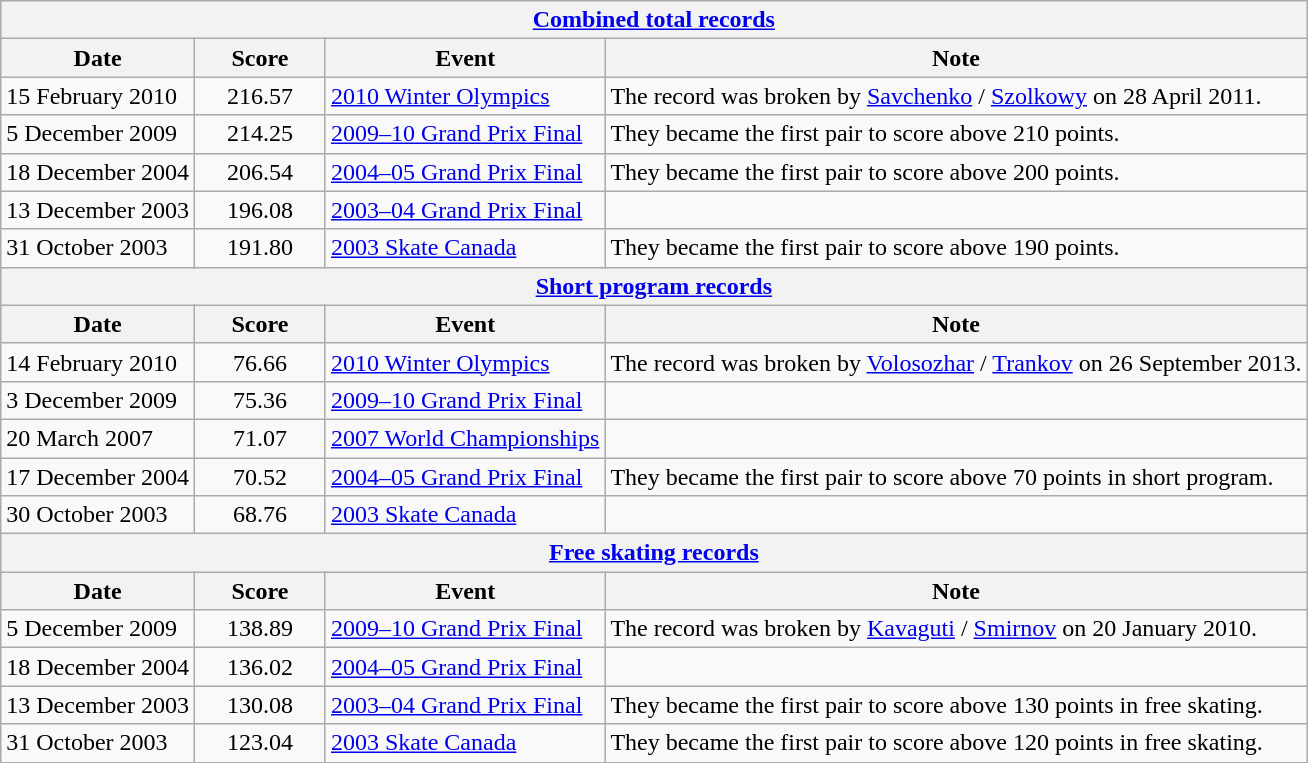<table class="wikitable sortable">
<tr>
<th colspan=4 align=center><a href='#'>Combined total records</a></th>
</tr>
<tr>
<th>Date</th>
<th style="width:80px;">Score</th>
<th>Event</th>
<th>Note</th>
</tr>
<tr>
<td>15 February 2010</td>
<td style="text-align:center;">216.57</td>
<td><a href='#'>2010 Winter Olympics</a></td>
<td>The record was broken by <a href='#'>Savchenko</a> / <a href='#'>Szolkowy</a> on 28 April 2011.</td>
</tr>
<tr>
<td>5 December 2009</td>
<td style="text-align:center;">214.25</td>
<td><a href='#'>2009–10 Grand Prix Final</a></td>
<td>They became the first pair to score above 210 points.</td>
</tr>
<tr>
<td>18 December 2004</td>
<td style="text-align:center;">206.54</td>
<td><a href='#'>2004–05 Grand Prix Final</a></td>
<td>They became the first pair to score above 200 points.</td>
</tr>
<tr>
<td>13 December 2003</td>
<td style="text-align:center;">196.08</td>
<td><a href='#'>2003–04 Grand Prix Final</a></td>
<td></td>
</tr>
<tr>
<td>31 October 2003</td>
<td style="text-align:center;">191.80</td>
<td><a href='#'>2003 Skate Canada</a></td>
<td>They became the first pair to score above 190 points.</td>
</tr>
<tr>
<th colspan=4 align=center><a href='#'>Short program records</a></th>
</tr>
<tr>
<th>Date</th>
<th style="width:80px;">Score</th>
<th>Event</th>
<th>Note</th>
</tr>
<tr>
<td>14 February 2010</td>
<td style="text-align:center;">76.66</td>
<td><a href='#'>2010 Winter Olympics</a></td>
<td>The record was broken by <a href='#'>Volosozhar</a> / <a href='#'>Trankov</a> on 26 September 2013.</td>
</tr>
<tr>
<td>3 December 2009</td>
<td style="text-align:center;">75.36</td>
<td><a href='#'>2009–10 Grand Prix Final</a></td>
<td></td>
</tr>
<tr>
<td>20 March 2007</td>
<td style="text-align:center;">71.07</td>
<td><a href='#'>2007 World Championships</a></td>
<td></td>
</tr>
<tr>
<td>17 December 2004</td>
<td style="text-align:center;">70.52</td>
<td><a href='#'>2004–05 Grand Prix Final</a></td>
<td>They became the first pair to score above 70 points in short program.</td>
</tr>
<tr>
<td>30 October 2003</td>
<td style="text-align:center;">68.76</td>
<td><a href='#'>2003 Skate Canada</a></td>
<td></td>
</tr>
<tr>
<th colspan=4 align=center><a href='#'>Free skating records</a></th>
</tr>
<tr>
<th>Date</th>
<th style="width:80px;">Score</th>
<th>Event</th>
<th>Note</th>
</tr>
<tr>
<td>5 December 2009</td>
<td style="text-align:center;">138.89</td>
<td><a href='#'>2009–10 Grand Prix Final</a></td>
<td>The record was broken by <a href='#'>Kavaguti</a> / <a href='#'>Smirnov</a> on 20 January 2010.</td>
</tr>
<tr>
<td>18 December 2004</td>
<td style="text-align:center;">136.02</td>
<td><a href='#'>2004–05 Grand Prix Final</a></td>
<td></td>
</tr>
<tr>
<td>13 December 2003</td>
<td style="text-align:center;">130.08</td>
<td><a href='#'>2003–04 Grand Prix Final</a></td>
<td>They became the first pair to score above 130 points in free skating.</td>
</tr>
<tr>
<td>31 October 2003</td>
<td style="text-align:center;">123.04</td>
<td><a href='#'>2003 Skate Canada</a></td>
<td>They became the first pair to score above 120 points in free skating.</td>
</tr>
</table>
